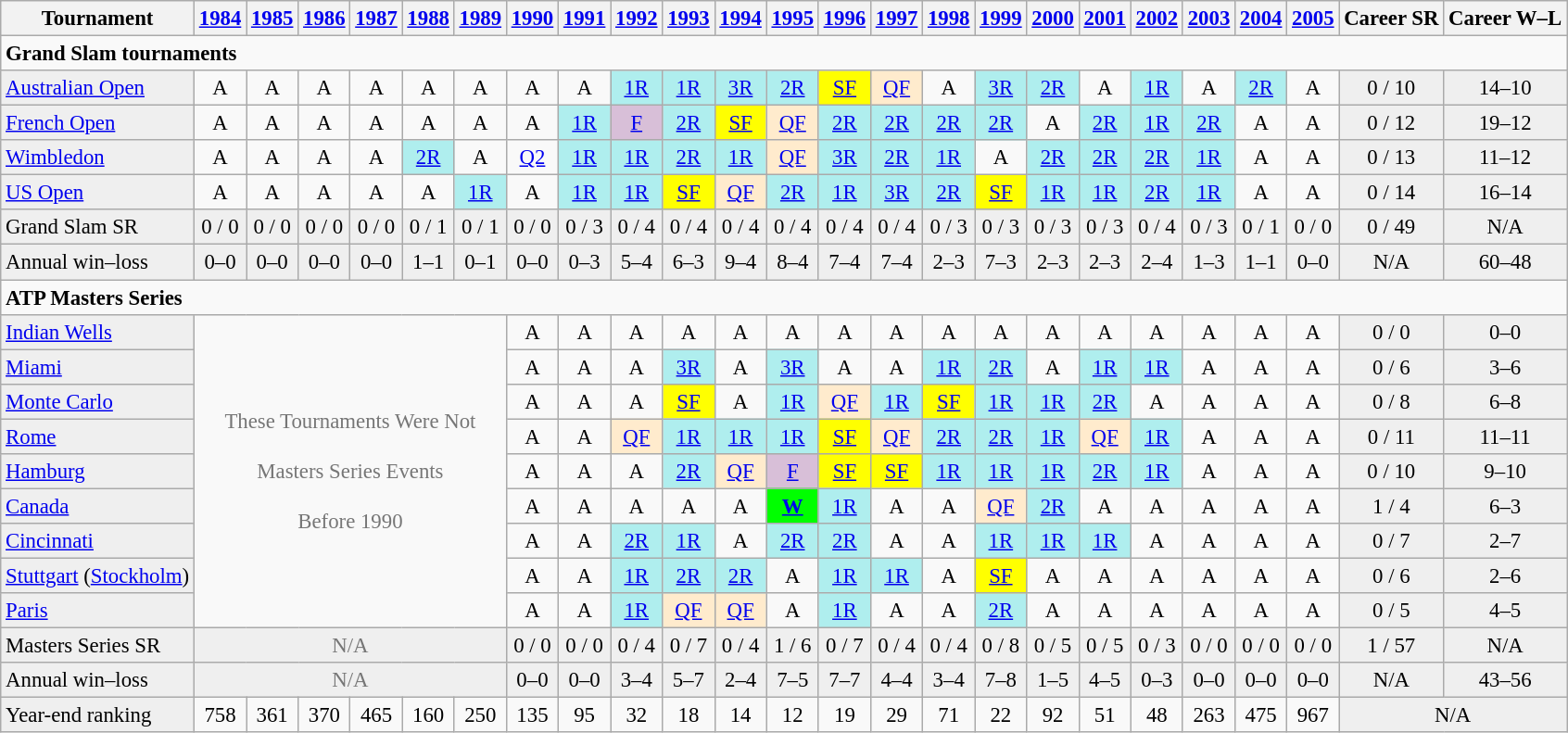<table class=wikitable style=font-size:95%>
<tr>
<th>Tournament</th>
<th><a href='#'>1984</a></th>
<th><a href='#'>1985</a></th>
<th><a href='#'>1986</a></th>
<th><a href='#'>1987</a></th>
<th><a href='#'>1988</a></th>
<th><a href='#'>1989</a></th>
<th><a href='#'>1990</a></th>
<th><a href='#'>1991</a></th>
<th><a href='#'>1992</a></th>
<th><a href='#'>1993</a></th>
<th><a href='#'>1994</a></th>
<th><a href='#'>1995</a></th>
<th><a href='#'>1996</a></th>
<th><a href='#'>1997</a></th>
<th><a href='#'>1998</a></th>
<th><a href='#'>1999</a></th>
<th><a href='#'>2000</a></th>
<th><a href='#'>2001</a></th>
<th><a href='#'>2002</a></th>
<th><a href='#'>2003</a></th>
<th><a href='#'>2004</a></th>
<th><a href='#'>2005</a></th>
<th>Career SR</th>
<th>Career W–L</th>
</tr>
<tr>
<td colspan="25"><strong>Grand Slam tournaments</strong></td>
</tr>
<tr>
<td bgcolor="#efefef"><a href='#'>Australian Open</a></td>
<td align="center">A</td>
<td align="center">A</td>
<td align="center">A</td>
<td align="center">A</td>
<td align="center">A</td>
<td align="center">A</td>
<td align="center">A</td>
<td align="center">A</td>
<td align="center" style="background:#afeeee;"><a href='#'>1R</a></td>
<td align="center" style="background:#afeeee;"><a href='#'>1R</a></td>
<td align="center" style="background:#afeeee;"><a href='#'>3R</a></td>
<td align="center" style="background:#afeeee;"><a href='#'>2R</a></td>
<td align="center" style="background:yellow;"><a href='#'>SF</a></td>
<td align="center" style="background:#ffebcd;"><a href='#'>QF</a></td>
<td align="center">A</td>
<td align="center" style="background:#afeeee;"><a href='#'>3R</a></td>
<td align="center" style="background:#afeeee;"><a href='#'>2R</a></td>
<td align="center">A</td>
<td align="center" style="background:#afeeee;"><a href='#'>1R</a></td>
<td align="center">A</td>
<td align="center" style="background:#afeeee;"><a href='#'>2R</a></td>
<td align="center">A</td>
<td align="center" style="background:#EFEFEF;">0 / 10</td>
<td align="center" style="background:#EFEFEF;">14–10</td>
</tr>
<tr>
<td bgcolor="#efefef"><a href='#'>French Open</a></td>
<td align="center">A</td>
<td align="center">A</td>
<td align="center">A</td>
<td align="center">A</td>
<td align="center">A</td>
<td align="center">A</td>
<td align="center">A</td>
<td align="center" style="background:#afeeee;"><a href='#'>1R</a></td>
<td align="center" style="background:#D8BFD8;"><a href='#'>F</a></td>
<td align="center" style="background:#afeeee;"><a href='#'>2R</a></td>
<td align="center" style="background:yellow;"><a href='#'>SF</a></td>
<td align="center" style="background:#ffebcd;"><a href='#'>QF</a></td>
<td align="center" style="background:#afeeee;"><a href='#'>2R</a></td>
<td align="center" style="background:#afeeee;"><a href='#'>2R</a></td>
<td align="center" style="background:#afeeee;"><a href='#'>2R</a></td>
<td align="center" style="background:#afeeee;"><a href='#'>2R</a></td>
<td align="center">A</td>
<td align="center" style="background:#afeeee;"><a href='#'>2R</a></td>
<td align="center" style="background:#afeeee;"><a href='#'>1R</a></td>
<td align="center" style="background:#afeeee;"><a href='#'>2R</a></td>
<td align="center">A</td>
<td align="center">A</td>
<td align="center" style="background:#EFEFEF;">0 / 12</td>
<td align="center" style="background:#EFEFEF;">19–12</td>
</tr>
<tr>
<td bgcolor="#efefef"><a href='#'>Wimbledon</a></td>
<td align="center">A</td>
<td align="center">A</td>
<td align="center">A</td>
<td align="center">A</td>
<td align="center" style="background:#afeeee;"><a href='#'>2R</a></td>
<td align="center">A</td>
<td align="center"><a href='#'>Q2</a></td>
<td align="center" style="background:#afeeee;"><a href='#'>1R</a></td>
<td align="center" style="background:#afeeee;"><a href='#'>1R</a></td>
<td align="center" style="background:#afeeee;"><a href='#'>2R</a></td>
<td align="center" style="background:#afeeee;"><a href='#'>1R</a></td>
<td align="center" style="background:#ffebcd;"><a href='#'>QF</a></td>
<td align="center" style="background:#afeeee;"><a href='#'>3R</a></td>
<td align="center" style="background:#afeeee;"><a href='#'>2R</a></td>
<td align="center" style="background:#afeeee;"><a href='#'>1R</a></td>
<td align="center">A</td>
<td align="center" style="background:#afeeee;"><a href='#'>2R</a></td>
<td align="center" style="background:#afeeee;"><a href='#'>2R</a></td>
<td align="center" style="background:#afeeee;"><a href='#'>2R</a></td>
<td align="center" style="background:#afeeee;"><a href='#'>1R</a></td>
<td align="center">A</td>
<td align="center">A</td>
<td align="center" style="background:#EFEFEF;">0 / 13</td>
<td align="center" style="background:#EFEFEF;">11–12</td>
</tr>
<tr>
<td bgcolor="#efefef"><a href='#'>US Open</a></td>
<td align="center">A</td>
<td align="center">A</td>
<td align="center">A</td>
<td align="center">A</td>
<td align="center">A</td>
<td align="center" style="background:#afeeee;"><a href='#'>1R</a></td>
<td align="center">A</td>
<td align="center" style="background:#afeeee;"><a href='#'>1R</a></td>
<td align="center" style="background:#afeeee;"><a href='#'>1R</a></td>
<td align="center" style="background:yellow;"><a href='#'>SF</a></td>
<td align="center" style="background:#ffebcd;"><a href='#'>QF</a></td>
<td align="center" style="background:#afeeee;"><a href='#'>2R</a></td>
<td align="center" style="background:#afeeee;"><a href='#'>1R</a></td>
<td align="center" style="background:#afeeee;"><a href='#'>3R</a></td>
<td align="center" style="background:#afeeee;"><a href='#'>2R</a></td>
<td align="center" style="background:yellow;"><a href='#'>SF</a></td>
<td align="center" style="background:#afeeee;"><a href='#'>1R</a></td>
<td align="center" style="background:#afeeee;"><a href='#'>1R</a></td>
<td align="center" style="background:#afeeee;"><a href='#'>2R</a></td>
<td align="center" style="background:#afeeee;"><a href='#'>1R</a></td>
<td align="center">A</td>
<td align="center">A</td>
<td align="center" style="background:#EFEFEF;">0 / 14</td>
<td align="center" style="background:#EFEFEF;">16–14</td>
</tr>
<tr bgcolor="#efefef">
<td>Grand Slam SR</td>
<td align="center">0 / 0</td>
<td align="center">0 / 0</td>
<td align="center">0 / 0</td>
<td align="center">0 / 0</td>
<td align="center">0 / 1</td>
<td align="center">0 / 1</td>
<td align="center">0 / 0</td>
<td align="center">0 / 3</td>
<td align="center">0 / 4</td>
<td align="center">0 / 4</td>
<td align="center">0 / 4</td>
<td align="center">0 / 4</td>
<td align="center">0 / 4</td>
<td align="center">0 / 4</td>
<td align="center">0 / 3</td>
<td align="center">0 / 3</td>
<td align="center">0 / 3</td>
<td align="center">0 / 3</td>
<td align="center">0 / 4</td>
<td align="center">0 / 3</td>
<td align="center">0 / 1</td>
<td align="center">0 / 0</td>
<td align="center">0 / 49</td>
<td align="center" style="background:#EFEFEF;">N/A</td>
</tr>
<tr>
<td style="background:#EFEFEF;">Annual win–loss</td>
<td align="center" style="background:#EFEFEF;">0–0</td>
<td align="center" style="background:#EFEFEF;">0–0</td>
<td align="center" style="background:#EFEFEF;">0–0</td>
<td align="center" style="background:#EFEFEF;">0–0</td>
<td align="center" style="background:#EFEFEF;">1–1</td>
<td align="center" style="background:#EFEFEF;">0–1</td>
<td align="center" style="background:#EFEFEF;">0–0</td>
<td align="center" style="background:#EFEFEF;">0–3</td>
<td align="center" style="background:#EFEFEF;">5–4</td>
<td align="center" style="background:#EFEFEF;">6–3</td>
<td align="center" style="background:#EFEFEF;">9–4</td>
<td align="center" style="background:#EFEFEF;">8–4</td>
<td align="center" style="background:#EFEFEF;">7–4</td>
<td align="center" style="background:#EFEFEF;">7–4</td>
<td align="center" style="background:#EFEFEF;">2–3</td>
<td align="center" style="background:#EFEFEF;">7–3</td>
<td align="center" style="background:#EFEFEF;">2–3</td>
<td align="center" style="background:#EFEFEF;">2–3</td>
<td align="center" style="background:#EFEFEF;">2–4</td>
<td align="center" style="background:#EFEFEF;">1–3</td>
<td align="center" style="background:#EFEFEF;">1–1</td>
<td align="center" style="background:#EFEFEF;">0–0</td>
<td align="center" style="background:#EFEFEF;">N/A</td>
<td align="center" style="background:#EFEFEF;">60–48</td>
</tr>
<tr>
<td colspan="25"><strong>ATP Masters Series</strong></td>
</tr>
<tr>
<td style="background:#EFEFEF;"><a href='#'>Indian Wells</a></td>
<td align="center" colspan="6" rowspan="9" style="color:#767676;">These Tournaments Were Not<br><br>Masters Series Events<br><br>Before 1990</td>
<td align="center">A</td>
<td align="center">A</td>
<td align="center">A</td>
<td align="center">A</td>
<td align="center">A</td>
<td align="center">A</td>
<td align="center">A</td>
<td align="center">A</td>
<td align="center">A</td>
<td align="center">A</td>
<td align="center">A</td>
<td align="center">A</td>
<td align="center">A</td>
<td align="center">A</td>
<td align="center">A</td>
<td align="center">A</td>
<td align="center" style="background:#EFEFEF;">0 / 0</td>
<td align="center" style="background:#EFEFEF;">0–0</td>
</tr>
<tr>
<td style="background:#EFEFEF;"><a href='#'>Miami</a></td>
<td align="center">A</td>
<td align="center">A</td>
<td align="center">A</td>
<td align="center" style="background:#afeeee;"><a href='#'>3R</a></td>
<td align="center">A</td>
<td align="center" style="background:#afeeee;"><a href='#'>3R</a></td>
<td align="center">A</td>
<td align="center">A</td>
<td align="center" style="background:#afeeee;"><a href='#'>1R</a></td>
<td align="center" style="background:#afeeee;"><a href='#'>2R</a></td>
<td align="center">A</td>
<td align="center" style="background:#afeeee;"><a href='#'>1R</a></td>
<td align="center" style="background:#afeeee;"><a href='#'>1R</a></td>
<td align="center">A</td>
<td align="center">A</td>
<td align="center">A</td>
<td align="center" style="background:#EFEFEF;">0 / 6</td>
<td align="center" style="background:#EFEFEF;">3–6</td>
</tr>
<tr>
<td style="background:#EFEFEF;"><a href='#'>Monte Carlo</a></td>
<td align="center">A</td>
<td align="center">A</td>
<td align="center">A</td>
<td align="center" style="background:yellow;"><a href='#'>SF</a></td>
<td align="center">A</td>
<td align="center" style="background:#afeeee;"><a href='#'>1R</a></td>
<td align="center" style="background:#ffebcd;"><a href='#'>QF</a></td>
<td align="center" style="background:#afeeee;"><a href='#'>1R</a></td>
<td align="center" style="background:yellow;"><a href='#'>SF</a></td>
<td align="center" style="background:#afeeee;"><a href='#'>1R</a></td>
<td align="center" style="background:#afeeee;"><a href='#'>1R</a></td>
<td align="center" style="background:#afeeee;"><a href='#'>2R</a></td>
<td align="center">A</td>
<td align="center">A</td>
<td align="center">A</td>
<td align="center">A</td>
<td align="center" style="background:#EFEFEF;">0 / 8</td>
<td align="center" style="background:#EFEFEF;">6–8</td>
</tr>
<tr>
<td style="background:#EFEFEF;"><a href='#'>Rome</a></td>
<td align="center">A</td>
<td align="center">A</td>
<td align="center" style="background:#ffebcd;"><a href='#'>QF</a></td>
<td align="center" style="background:#afeeee;"><a href='#'>1R</a></td>
<td align="center" style="background:#afeeee;"><a href='#'>1R</a></td>
<td align="center" style="background:#afeeee;"><a href='#'>1R</a></td>
<td align="center" style="background:yellow;"><a href='#'>SF</a></td>
<td align="center" style="background:#ffebcd;"><a href='#'>QF</a></td>
<td align="center" style="background:#afeeee;"><a href='#'>2R</a></td>
<td align="center" style="background:#afeeee;"><a href='#'>2R</a></td>
<td align="center" style="background:#afeeee;"><a href='#'>1R</a></td>
<td align="center" style="background:#ffebcd;"><a href='#'>QF</a></td>
<td align="center" style="background:#afeeee;"><a href='#'>1R</a></td>
<td align="center">A</td>
<td align="center">A</td>
<td align="center">A</td>
<td align="center" style="background:#EFEFEF;">0 / 11</td>
<td align="center" style="background:#EFEFEF;">11–11</td>
</tr>
<tr>
<td style="background:#EFEFEF;"><a href='#'>Hamburg</a></td>
<td align="center">A</td>
<td align="center">A</td>
<td align="center">A</td>
<td align="center" style="background:#afeeee;"><a href='#'>2R</a></td>
<td align="center" style="background:#ffebcd;"><a href='#'>QF</a></td>
<td align="center" style="background:#D8BFD8;"><a href='#'>F</a></td>
<td align="center" style="background:yellow;"><a href='#'>SF</a></td>
<td align="center" style="background:yellow;"><a href='#'>SF</a></td>
<td align="center" style="background:#afeeee;"><a href='#'>1R</a></td>
<td align="center" style="background:#afeeee;"><a href='#'>1R</a></td>
<td align="center" style="background:#afeeee;"><a href='#'>1R</a></td>
<td align="center" style="background:#afeeee;"><a href='#'>2R</a></td>
<td align="center" style="background:#afeeee;"><a href='#'>1R</a></td>
<td align="center">A</td>
<td align="center">A</td>
<td align="center">A</td>
<td align="center" style="background:#EFEFEF;">0 / 10</td>
<td align="center" style="background:#EFEFEF;">9–10</td>
</tr>
<tr>
<td style="background:#EFEFEF;"><a href='#'>Canada</a></td>
<td align="center">A</td>
<td align="center">A</td>
<td align="center">A</td>
<td align="center">A</td>
<td align="center">A</td>
<td align="center" style="background:#00ff00;"><strong><a href='#'>W</a></strong></td>
<td align="center" style="background:#afeeee;"><a href='#'>1R</a></td>
<td align="center">A</td>
<td align="center">A</td>
<td align="center" style="background:#ffebcd;"><a href='#'>QF</a></td>
<td align="center" style="background:#afeeee;"><a href='#'>2R</a></td>
<td align="center">A</td>
<td align="center">A</td>
<td align="center">A</td>
<td align="center">A</td>
<td align="center">A</td>
<td align="center" style="background:#EFEFEF;">1 / 4</td>
<td align="center" style="background:#EFEFEF;">6–3</td>
</tr>
<tr>
<td style="background:#EFEFEF;"><a href='#'>Cincinnati</a></td>
<td align="center">A</td>
<td align="center">A</td>
<td align="center" style="background:#afeeee;"><a href='#'>2R</a></td>
<td align="center" style="background:#afeeee;"><a href='#'>1R</a></td>
<td align="center">A</td>
<td align="center" style="background:#afeeee;"><a href='#'>2R</a></td>
<td align="center" style="background:#afeeee;"><a href='#'>2R</a></td>
<td align="center">A</td>
<td align="center">A</td>
<td align="center" style="background:#afeeee;"><a href='#'>1R</a></td>
<td align="center" style="background:#afeeee;"><a href='#'>1R</a></td>
<td align="center" style="background:#afeeee;"><a href='#'>1R</a></td>
<td align="center">A</td>
<td align="center">A</td>
<td align="center">A</td>
<td align="center">A</td>
<td align="center" style="background:#EFEFEF;">0 / 7</td>
<td align="center" style="background:#EFEFEF;">2–7</td>
</tr>
<tr>
<td style="background:#EFEFEF;"><a href='#'>Stuttgart</a> (<a href='#'>Stockholm</a>)</td>
<td align="center">A</td>
<td align="center">A</td>
<td align="center" style="background:#afeeee;"><a href='#'>1R</a></td>
<td align="center" style="background:#afeeee;"><a href='#'>2R</a></td>
<td align="center" style="background:#afeeee;"><a href='#'>2R</a></td>
<td align="center">A</td>
<td align="center" style="background:#afeeee;"><a href='#'>1R</a></td>
<td align="center" style="background:#afeeee;"><a href='#'>1R</a></td>
<td align="center">A</td>
<td align="center" style="background:yellow;"><a href='#'>SF</a></td>
<td align="center">A</td>
<td align="center">A</td>
<td align="center">A</td>
<td align="center">A</td>
<td align="center">A</td>
<td align="center">A</td>
<td align="center" style="background:#EFEFEF;">0 / 6</td>
<td align="center" style="background:#EFEFEF;">2–6</td>
</tr>
<tr>
<td style="background:#EFEFEF;"><a href='#'>Paris</a></td>
<td align="center">A</td>
<td align="center">A</td>
<td align="center" style="background:#afeeee;"><a href='#'>1R</a></td>
<td align="center" style="background:#ffebcd;"><a href='#'>QF</a></td>
<td align="center" style="background:#ffebcd;"><a href='#'>QF</a></td>
<td align="center">A</td>
<td align="center" style="background:#afeeee;"><a href='#'>1R</a></td>
<td align="center">A</td>
<td align="center">A</td>
<td align="center" style="background:#afeeee;"><a href='#'>2R</a></td>
<td align="center">A</td>
<td align="center">A</td>
<td align="center">A</td>
<td align="center">A</td>
<td align="center">A</td>
<td align="center">A</td>
<td align="center" style="background:#EFEFEF;">0 / 5</td>
<td align="center" style="background:#EFEFEF;">4–5</td>
</tr>
<tr bgcolor="#efefef">
<td>Masters Series SR</td>
<td align="center" colspan="6" style="color:#767676;">N/A</td>
<td align="center">0 / 0</td>
<td align="center">0 / 0</td>
<td align="center">0 / 4</td>
<td align="center">0 / 7</td>
<td align="center">0 / 4</td>
<td align="center">1 / 6</td>
<td align="center">0 / 7</td>
<td align="center">0 / 4</td>
<td align="center">0 / 4</td>
<td align="center">0 / 8</td>
<td align="center">0 / 5</td>
<td align="center">0 / 5</td>
<td align="center">0 / 3</td>
<td align="center">0 / 0</td>
<td align="center">0 / 0</td>
<td align="center">0 / 0</td>
<td align="center">1 / 57</td>
<td align="center" style="background:#EFEFEF;">N/A</td>
</tr>
<tr bgcolor="#efefef">
<td style="background:#EFEFEF;">Annual win–loss</td>
<td align="center" colspan="6" style="color:#767676;">N/A</td>
<td align="center" style="background:#EFEFEF;">0–0</td>
<td align="center" style="background:#EFEFEF;">0–0</td>
<td align="center" style="background:#EFEFEF;">3–4</td>
<td align="center" style="background:#EFEFEF;">5–7</td>
<td align="center" style="background:#EFEFEF;">2–4</td>
<td align="center" style="background:#EFEFEF;">7–5</td>
<td align="center" style="background:#EFEFEF;">7–7</td>
<td align="center" style="background:#EFEFEF;">4–4</td>
<td align="center" style="background:#EFEFEF;">3–4</td>
<td align="center" style="background:#EFEFEF;">7–8</td>
<td align="center" style="background:#EFEFEF;">1–5</td>
<td align="center" style="background:#EFEFEF;">4–5</td>
<td align="center" style="background:#EFEFEF;">0–3</td>
<td align="center" style="background:#EFEFEF;">0–0</td>
<td align="center" style="background:#EFEFEF;">0–0</td>
<td align="center" style="background:#EFEFEF;">0–0</td>
<td align="center" style="background:#EFEFEF;">N/A</td>
<td align="center" style="background:#EFEFEF;">43–56</td>
</tr>
<tr>
<td style="background:#EFEFEF;">Year-end ranking</td>
<td align="center">758</td>
<td align="center">361</td>
<td align="center">370</td>
<td align="center">465</td>
<td align="center">160</td>
<td align="center">250</td>
<td align="center">135</td>
<td align="center">95</td>
<td align="center">32</td>
<td align="center">18</td>
<td align="center">14</td>
<td align="center">12</td>
<td align="center">19</td>
<td align="center">29</td>
<td align="center">71</td>
<td align="center">22</td>
<td align="center">92</td>
<td align="center">51</td>
<td align="center">48</td>
<td align="center">263</td>
<td align="center">475</td>
<td align="center">967</td>
<td colspan=2 align="center" style="background:#EFEFEF;">N/A</td>
</tr>
</table>
